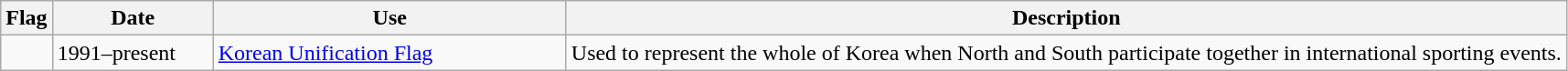<table class="wikitable">
<tr>
<th>Flag</th>
<th width="110px">Date</th>
<th style="width:250px">Use</th>
<th style="min-width:250px">Description</th>
</tr>
<tr>
<td></td>
<td>1991–present</td>
<td><a href='#'>Korean Unification Flag</a></td>
<td>Used to represent the whole of Korea when North and South participate together in international sporting events.</td>
</tr>
</table>
